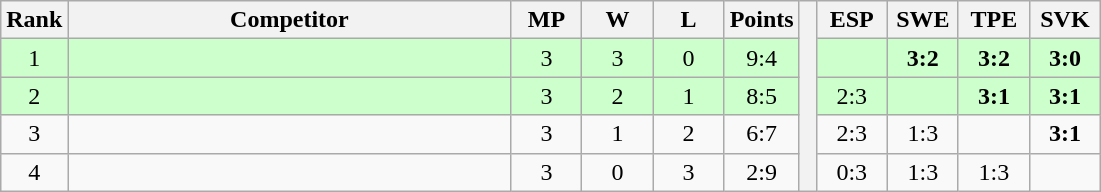<table class="wikitable" style="text-align:center">
<tr>
<th>Rank</th>
<th style="width:18em">Competitor</th>
<th style="width:2.5em">MP</th>
<th style="width:2.5em">W</th>
<th style="width:2.5em">L</th>
<th>Points</th>
<th rowspan="5"> </th>
<th style="width:2.5em">ESP</th>
<th style="width:2.5em">SWE</th>
<th style="width:2.5em">TPE</th>
<th style="width:2.5em">SVK</th>
</tr>
<tr style="background:#cfc;">
<td>1</td>
<td style="text-align:left"></td>
<td>3</td>
<td>3</td>
<td>0</td>
<td>9:4</td>
<td></td>
<td><strong>3:2</strong></td>
<td><strong>3:2</strong></td>
<td><strong>3:0</strong></td>
</tr>
<tr style="background:#cfc;">
<td>2</td>
<td style="text-align:left"></td>
<td>3</td>
<td>2</td>
<td>1</td>
<td>8:5</td>
<td>2:3</td>
<td></td>
<td><strong>3:1</strong></td>
<td><strong>3:1</strong></td>
</tr>
<tr>
<td>3</td>
<td style="text-align:left"></td>
<td>3</td>
<td>1</td>
<td>2</td>
<td>6:7</td>
<td>2:3</td>
<td>1:3</td>
<td></td>
<td><strong>3:1</strong></td>
</tr>
<tr>
<td>4</td>
<td style="text-align:left"></td>
<td>3</td>
<td>0</td>
<td>3</td>
<td>2:9</td>
<td>0:3</td>
<td>1:3</td>
<td>1:3</td>
<td></td>
</tr>
</table>
